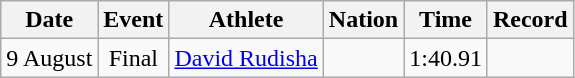<table class=wikitable style=text-align:center>
<tr>
<th>Date</th>
<th>Event</th>
<th>Athlete</th>
<th>Nation</th>
<th>Time</th>
<th>Record</th>
</tr>
<tr>
<td>9 August</td>
<td>Final</td>
<td align=left><a href='#'>David Rudisha</a></td>
<td align=left></td>
<td>1:40.91</td>
<td></td>
</tr>
</table>
